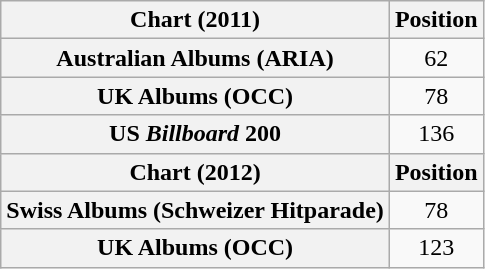<table class="wikitable plainrowheaders" style="text-align:center">
<tr>
<th scope="col">Chart (2011)</th>
<th scope="col">Position</th>
</tr>
<tr>
<th scope="row">Australian Albums (ARIA)</th>
<td>62</td>
</tr>
<tr>
<th scope="row">UK Albums (OCC)</th>
<td>78</td>
</tr>
<tr>
<th scope="row">US <em>Billboard</em> 200</th>
<td>136</td>
</tr>
<tr>
<th scope="col">Chart (2012)</th>
<th scope="col">Position</th>
</tr>
<tr>
<th scope="row">Swiss Albums (Schweizer Hitparade)</th>
<td>78</td>
</tr>
<tr>
<th scope="row">UK Albums (OCC)</th>
<td>123</td>
</tr>
</table>
